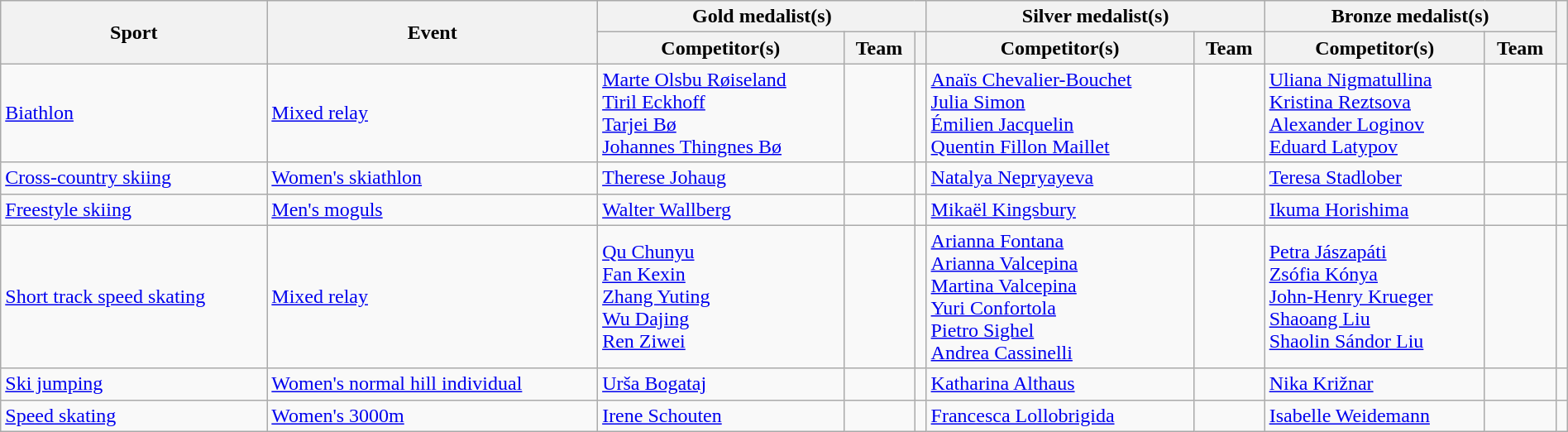<table class="wikitable" style="width:100%;">
<tr>
<th rowspan="2">Sport</th>
<th rowspan="2">Event</th>
<th colspan="3">Gold medalist(s)</th>
<th colspan="2">Silver medalist(s)</th>
<th colspan="2">Bronze medalist(s)</th>
<th rowspan="2"></th>
</tr>
<tr>
<th>Competitor(s)</th>
<th>Team</th>
<th></th>
<th>Competitor(s)</th>
<th>Team</th>
<th>Competitor(s)</th>
<th>Team</th>
</tr>
<tr>
<td><a href='#'>Biathlon</a></td>
<td><a href='#'>Mixed relay</a></td>
<td><a href='#'>Marte Olsbu Røiseland</a> <br> <a href='#'>Tiril Eckhoff</a> <br> <a href='#'>Tarjei Bø</a> <br> <a href='#'>Johannes Thingnes Bø</a></td>
<td></td>
<td></td>
<td><a href='#'>Anaïs Chevalier-Bouchet</a> <br> <a href='#'>Julia Simon</a> <br> <a href='#'>Émilien Jacquelin</a> <br> <a href='#'>Quentin Fillon Maillet</a></td>
<td></td>
<td><a href='#'>Uliana Nigmatullina</a> <br> <a href='#'>Kristina Reztsova</a> <br> <a href='#'>Alexander Loginov</a> <br> <a href='#'>Eduard Latypov</a></td>
<td></td>
<td></td>
</tr>
<tr>
<td><a href='#'>Cross-country skiing</a></td>
<td><a href='#'>Women's skiathlon</a></td>
<td><a href='#'>Therese Johaug</a></td>
<td></td>
<td></td>
<td><a href='#'>Natalya Nepryayeva</a></td>
<td></td>
<td><a href='#'>Teresa Stadlober</a></td>
<td></td>
<td></td>
</tr>
<tr>
<td><a href='#'>Freestyle skiing</a></td>
<td><a href='#'>Men's moguls</a></td>
<td><a href='#'>Walter Wallberg</a></td>
<td></td>
<td></td>
<td><a href='#'>Mikaël Kingsbury</a></td>
<td></td>
<td><a href='#'>Ikuma Horishima</a></td>
<td></td>
<td></td>
</tr>
<tr>
<td><a href='#'>Short track speed skating</a></td>
<td><a href='#'>Mixed relay</a></td>
<td><a href='#'>Qu Chunyu</a><br><a href='#'>Fan Kexin</a><br><a href='#'>Zhang Yuting</a><br><a href='#'>Wu Dajing</a><br><a href='#'>Ren Ziwei</a></td>
<td></td>
<td></td>
<td><a href='#'>Arianna Fontana</a><br><a href='#'>Arianna Valcepina</a><br><a href='#'>Martina Valcepina</a><br><a href='#'>Yuri Confortola</a><br><a href='#'>Pietro Sighel</a><br><a href='#'>Andrea Cassinelli</a></td>
<td></td>
<td><a href='#'>Petra Jászapáti</a><br><a href='#'>Zsófia Kónya</a><br><a href='#'>John-Henry Krueger</a><br><a href='#'>Shaoang Liu</a><br><a href='#'>Shaolin Sándor Liu</a></td>
<td></td>
<td></td>
</tr>
<tr>
<td><a href='#'>Ski jumping</a></td>
<td><a href='#'>Women's normal hill individual</a></td>
<td><a href='#'>Urša Bogataj</a></td>
<td></td>
<td></td>
<td><a href='#'>Katharina Althaus</a></td>
<td></td>
<td><a href='#'>Nika Križnar</a></td>
<td></td>
<td></td>
</tr>
<tr>
<td><a href='#'>Speed skating</a></td>
<td><a href='#'>Women's 3000m</a></td>
<td><a href='#'>Irene Schouten</a></td>
<td></td>
<td></td>
<td><a href='#'>Francesca Lollobrigida</a></td>
<td></td>
<td><a href='#'>Isabelle Weidemann</a></td>
<td></td>
<td></td>
</tr>
</table>
